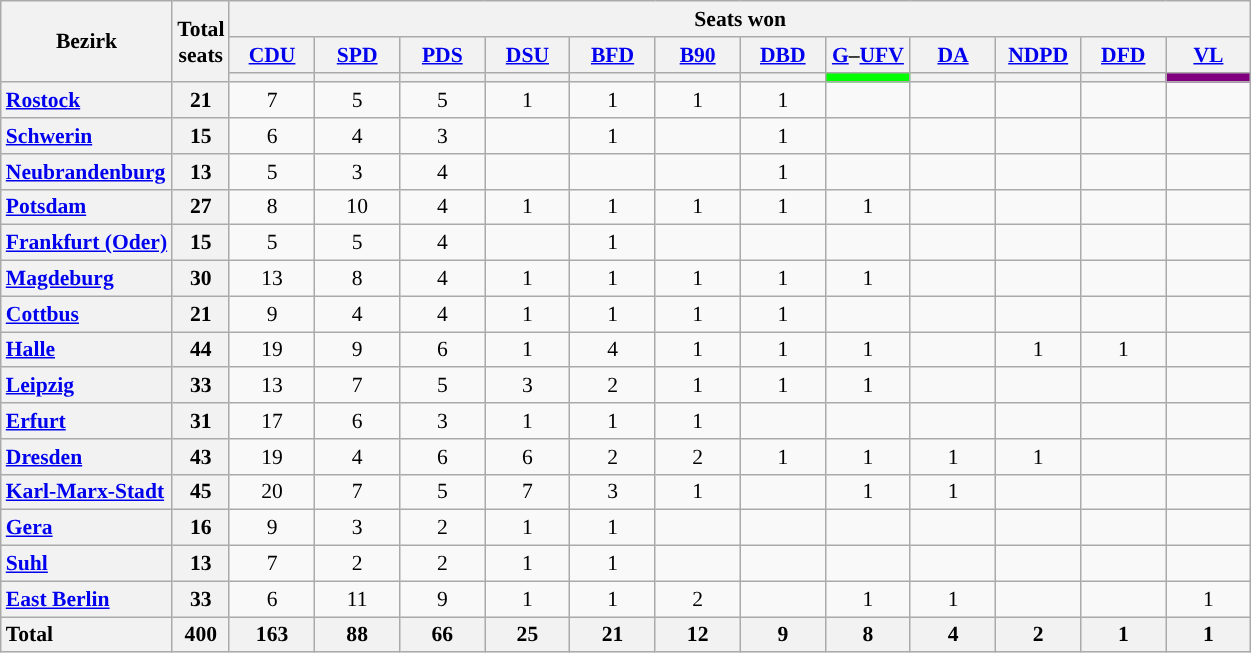<table class="wikitable" style="text-align:center; font-size: 0.9em;">
<tr>
<th rowspan="3">Bezirk</th>
<th rowspan="3">Total<br>seats</th>
<th colspan="12">Seats won</th>
</tr>
<tr>
<th class="unsortable" style="width:50px;"><a href='#'>CDU</a></th>
<th class="unsortable" style="width:50px;"><a href='#'>SPD</a></th>
<th class="unsortable" style="width:50px;"><a href='#'>PDS</a></th>
<th class="unsortable" style="width:50px;"><a href='#'>DSU</a></th>
<th class="unsortable" style="width:50px;"><a href='#'>BFD</a></th>
<th class="unsortable" style="width:50px;"><a href='#'>B90</a></th>
<th class="unsortable" style="width:50px;"><a href='#'>DBD</a></th>
<th class="unsortable" style="width:50px;"><a href='#'>G</a>–<a href='#'>UFV</a></th>
<th class="unsortable" style="width:50px;"><a href='#'>DA</a></th>
<th class="unsortable" style="width:50px;"><a href='#'>NDPD</a></th>
<th class="unsortable" style="width:50px;"><a href='#'>DFD</a></th>
<th class="unsortable" style="width:50px;"><a href='#'>VL</a></th>
</tr>
<tr>
<th style="background:"></th>
<th style="background:"></th>
<th style="background:"></th>
<th style="background:"></th>
<th style="background:"></th>
<th style="background:"></th>
<th style="background:"></th>
<th style="background:#00FF00;"></th>
<th style="background:"></th>
<th style="background:"></th>
<th style="background:"></th>
<th style="background:#800080;"></th>
</tr>
<tr>
<th style="text-align: left;"><a href='#'>Rostock</a></th>
<th>21</th>
<td>7</td>
<td>5</td>
<td>5</td>
<td>1</td>
<td>1</td>
<td>1</td>
<td>1</td>
<td></td>
<td></td>
<td></td>
<td></td>
<td></td>
</tr>
<tr>
<th style="text-align: left;"><a href='#'>Schwerin</a></th>
<th>15</th>
<td>6</td>
<td>4</td>
<td>3</td>
<td></td>
<td>1</td>
<td></td>
<td>1</td>
<td></td>
<td></td>
<td></td>
<td></td>
<td></td>
</tr>
<tr>
<th style="text-align: left;"><a href='#'>Neubrandenburg</a></th>
<th>13</th>
<td>5</td>
<td>3</td>
<td>4</td>
<td></td>
<td></td>
<td></td>
<td>1</td>
<td></td>
<td></td>
<td></td>
<td></td>
<td></td>
</tr>
<tr>
<th style="text-align: left;"><a href='#'>Potsdam</a></th>
<th>27</th>
<td>8</td>
<td>10</td>
<td>4</td>
<td>1</td>
<td>1</td>
<td>1</td>
<td>1</td>
<td>1</td>
<td></td>
<td></td>
<td></td>
<td></td>
</tr>
<tr>
<th style="text-align: left;"><a href='#'>Frankfurt (Oder)</a></th>
<th>15</th>
<td>5</td>
<td>5</td>
<td>4</td>
<td></td>
<td>1</td>
<td></td>
<td></td>
<td></td>
<td></td>
<td></td>
<td></td>
<td></td>
</tr>
<tr>
<th style="text-align: left;"><a href='#'>Magdeburg</a></th>
<th>30</th>
<td>13</td>
<td>8</td>
<td>4</td>
<td>1</td>
<td>1</td>
<td>1</td>
<td>1</td>
<td>1</td>
<td></td>
<td></td>
<td></td>
<td></td>
</tr>
<tr>
<th style="text-align: left;"><a href='#'>Cottbus</a></th>
<th>21</th>
<td>9</td>
<td>4</td>
<td>4</td>
<td>1</td>
<td>1</td>
<td>1</td>
<td>1</td>
<td></td>
<td></td>
<td></td>
<td></td>
<td></td>
</tr>
<tr>
<th style="text-align: left;"><a href='#'>Halle</a></th>
<th>44</th>
<td>19</td>
<td>9</td>
<td>6</td>
<td>1</td>
<td>4</td>
<td>1</td>
<td>1</td>
<td>1</td>
<td></td>
<td>1</td>
<td>1</td>
<td></td>
</tr>
<tr>
<th style="text-align: left;"><a href='#'>Leipzig</a></th>
<th>33</th>
<td>13</td>
<td>7</td>
<td>5</td>
<td>3</td>
<td>2</td>
<td>1</td>
<td>1</td>
<td>1</td>
<td></td>
<td></td>
<td></td>
<td></td>
</tr>
<tr>
<th style="text-align: left;"><a href='#'>Erfurt</a></th>
<th>31</th>
<td>17</td>
<td>6</td>
<td>3</td>
<td>1</td>
<td>1</td>
<td>1</td>
<td></td>
<td></td>
<td></td>
<td></td>
<td></td>
<td></td>
</tr>
<tr>
<th style="text-align: left;"><a href='#'>Dresden</a></th>
<th>43</th>
<td>19</td>
<td>4</td>
<td>6</td>
<td>6</td>
<td>2</td>
<td>2</td>
<td>1</td>
<td>1</td>
<td>1</td>
<td>1</td>
<td></td>
<td></td>
</tr>
<tr>
<th style="text-align: left;"><a href='#'>Karl-Marx-Stadt</a></th>
<th>45</th>
<td>20</td>
<td>7</td>
<td>5</td>
<td>7</td>
<td>3</td>
<td>1</td>
<td></td>
<td>1</td>
<td>1</td>
<td></td>
<td></td>
<td></td>
</tr>
<tr>
<th style="text-align: left;"><a href='#'>Gera</a></th>
<th>16</th>
<td>9</td>
<td>3</td>
<td>2</td>
<td>1</td>
<td>1</td>
<td></td>
<td></td>
<td></td>
<td></td>
<td></td>
<td></td>
<td></td>
</tr>
<tr>
<th style="text-align: left;"><a href='#'>Suhl</a></th>
<th>13</th>
<td>7</td>
<td>2</td>
<td>2</td>
<td>1</td>
<td>1</td>
<td></td>
<td></td>
<td></td>
<td></td>
<td></td>
<td></td>
<td></td>
</tr>
<tr>
<th style="text-align: left;"><a href='#'>East Berlin</a></th>
<th>33</th>
<td>6</td>
<td>11</td>
<td>9</td>
<td>1</td>
<td>1</td>
<td>2</td>
<td></td>
<td>1</td>
<td>1</td>
<td></td>
<td></td>
<td>1</td>
</tr>
<tr>
<th style="text-align: left;">Total</th>
<th>400</th>
<th>163</th>
<th>88</th>
<th>66</th>
<th>25</th>
<th>21</th>
<th>12</th>
<th>9</th>
<th>8</th>
<th>4</th>
<th>2</th>
<th>1</th>
<th>1</th>
</tr>
</table>
